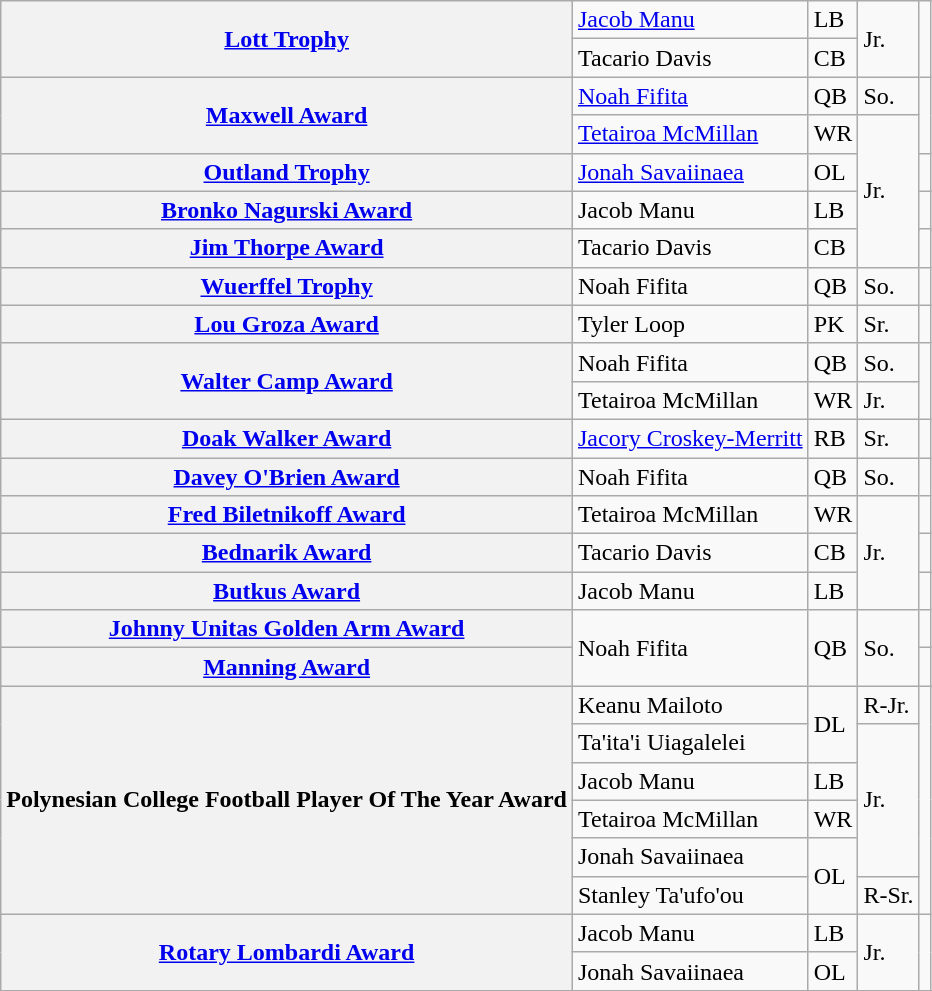<table class="wikitable">
<tr>
<th rowspan=2><a href='#'>Lott Trophy</a></th>
<td><a href='#'>Jacob Manu</a></td>
<td>LB</td>
<td rowspan=2>Jr.</td>
<td rowspan=2></td>
</tr>
<tr>
<td>Tacario Davis</td>
<td>CB</td>
</tr>
<tr>
<th rowspan=2><a href='#'>Maxwell Award</a></th>
<td><a href='#'>Noah Fifita</a></td>
<td>QB</td>
<td>So.</td>
<td rowspan=2></td>
</tr>
<tr>
<td><a href='#'>Tetairoa McMillan</a></td>
<td>WR</td>
<td rowspan=5>Jr.</td>
</tr>
<tr>
<th><a href='#'>Outland Trophy</a></th>
<td><a href='#'>Jonah Savaiinaea</a></td>
<td>OL</td>
<td></td>
</tr>
<tr>
<th rowspan=2><a href='#'>Bronko Nagurski Award</a></th>
<td>Jacob Manu</td>
<td>LB</td>
<td rowspan=2></td>
</tr>
<tr>
<td rowspan=2>Tacario Davis</td>
<td rowspan=2>CB</td>
</tr>
<tr>
<th><a href='#'>Jim Thorpe Award</a></th>
<td></td>
</tr>
<tr>
<th><a href='#'>Wuerffel Trophy</a></th>
<td>Noah Fifita</td>
<td>QB</td>
<td>So.</td>
<td></td>
</tr>
<tr>
<th><a href='#'>Lou Groza Award</a></th>
<td>Tyler Loop</td>
<td>PK</td>
<td>Sr.</td>
<td></td>
</tr>
<tr>
<th rowspan=2><a href='#'>Walter Camp Award</a></th>
<td>Noah Fifita</td>
<td>QB</td>
<td>So.</td>
<td rowspan=2></td>
</tr>
<tr>
<td>Tetairoa McMillan</td>
<td>WR</td>
<td>Jr.</td>
</tr>
<tr>
<th><a href='#'>Doak Walker Award</a></th>
<td><a href='#'>Jacory Croskey-Merritt</a></td>
<td>RB</td>
<td>Sr.</td>
<td></td>
</tr>
<tr>
<th><a href='#'>Davey O'Brien Award</a></th>
<td>Noah Fifita</td>
<td>QB</td>
<td>So.</td>
<td></td>
</tr>
<tr>
<th><a href='#'>Fred Biletnikoff Award</a></th>
<td>Tetairoa McMillan</td>
<td>WR</td>
<td rowspan=3>Jr.</td>
<td></td>
</tr>
<tr>
<th><a href='#'>Bednarik Award</a></th>
<td>Tacario Davis</td>
<td>CB</td>
<td></td>
</tr>
<tr>
<th><a href='#'>Butkus Award</a></th>
<td>Jacob Manu</td>
<td>LB</td>
<td></td>
</tr>
<tr>
<th><a href='#'>Johnny Unitas Golden Arm Award</a></th>
<td rowspan=3>Noah Fifita</td>
<td rowspan=3>QB</td>
<td rowspan=3>So.</td>
<td></td>
</tr>
<tr>
<th><a href='#'>Manning Award</a></th>
<td></td>
</tr>
<tr>
<th rowspan=7>Polynesian College Football Player Of The Year Award</th>
<td rowspan=7></td>
</tr>
<tr>
<td>Keanu Mailoto</td>
<td rowspan=2>DL</td>
<td>R-Jr.</td>
</tr>
<tr>
<td>Ta'ita'i Uiagalelei</td>
<td rowspan=4>Jr.</td>
</tr>
<tr>
<td>Jacob Manu</td>
<td>LB</td>
</tr>
<tr>
<td>Tetairoa McMillan</td>
<td>WR</td>
</tr>
<tr>
<td>Jonah Savaiinaea</td>
<td rowspan=2>OL</td>
</tr>
<tr>
<td>Stanley Ta'ufo'ou</td>
<td>R-Sr.</td>
</tr>
<tr>
<th rowspan=2><a href='#'>Rotary Lombardi Award</a></th>
<td>Jacob Manu</td>
<td>LB</td>
<td rowspan=2>Jr.</td>
<td rowspan=2></td>
</tr>
<tr>
<td>Jonah Savaiinaea</td>
<td>OL</td>
</tr>
<tr>
</tr>
</table>
